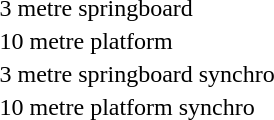<table>
<tr>
<td>3 metre springboard</td>
<td></td>
<td></td>
<td></td>
</tr>
<tr>
<td>10 metre platform</td>
<td></td>
<td></td>
<td></td>
</tr>
<tr>
<td>3 metre springboard synchro</td>
<td></td>
<td></td>
<td></td>
</tr>
<tr>
<td>10 metre platform synchro</td>
<td></td>
<td></td>
<td></td>
</tr>
</table>
